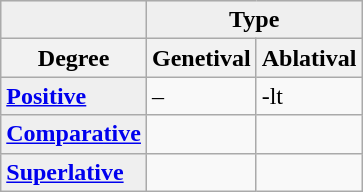<table class="wikitable">
<tr style="background:#dfdfdf;" |>
<th style="background:#efefef;"></th>
<th colspan="2"  style="background:#efefef;">Type</th>
</tr>
<tr>
<th>Degree</th>
<th>Genetival</th>
<th>Ablatival</th>
</tr>
<tr>
<td style="background:#efefef;"><strong><a href='#'>Positive</a></strong></td>
<td>–</td>
<td>-lt</td>
</tr>
<tr>
<td style="background:#efefef;"><strong><a href='#'>Comparative</a></strong></td>
<td></td>
<td></td>
</tr>
<tr>
<td style="background:#efefef;"><strong><a href='#'>Superlative</a></strong></td>
<td></td>
<td></td>
</tr>
</table>
